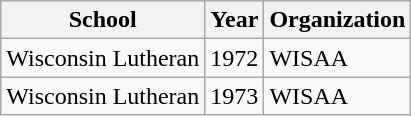<table class="wikitable">
<tr>
<th>School</th>
<th>Year</th>
<th>Organization</th>
</tr>
<tr>
<td>Wisconsin Lutheran</td>
<td>1972</td>
<td>WISAA</td>
</tr>
<tr>
<td>Wisconsin Lutheran</td>
<td>1973</td>
<td>WISAA</td>
</tr>
</table>
